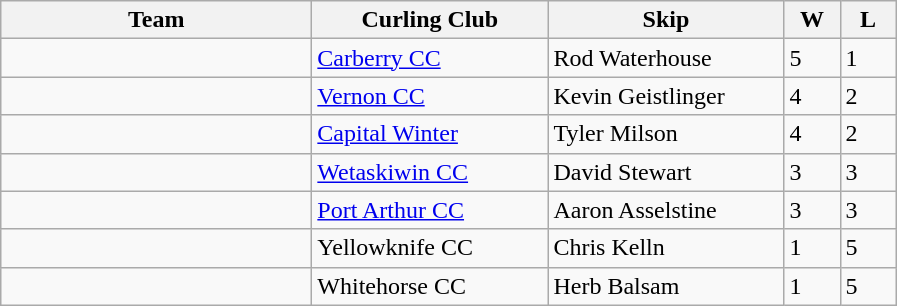<table class="wikitable">
<tr>
<th width="200px">Team</th>
<th width="150px">Curling Club</th>
<th width="150px">Skip</th>
<th width="30px">W</th>
<th width="30px">L</th>
</tr>
<tr>
<td></td>
<td><a href='#'>Carberry CC</a></td>
<td>Rod Waterhouse</td>
<td>5</td>
<td>1</td>
</tr>
<tr>
<td></td>
<td><a href='#'>Vernon CC</a></td>
<td>Kevin Geistlinger</td>
<td>4</td>
<td>2</td>
</tr>
<tr>
<td></td>
<td><a href='#'>Capital Winter</a></td>
<td>Tyler Milson</td>
<td>4</td>
<td>2</td>
</tr>
<tr>
<td></td>
<td><a href='#'>Wetaskiwin CC</a></td>
<td>David Stewart</td>
<td>3</td>
<td>3</td>
</tr>
<tr>
<td></td>
<td><a href='#'>Port Arthur CC</a></td>
<td>Aaron Asselstine</td>
<td>3</td>
<td>3</td>
</tr>
<tr>
<td></td>
<td>Yellowknife CC</td>
<td>Chris Kelln</td>
<td>1</td>
<td>5</td>
</tr>
<tr>
<td></td>
<td>Whitehorse CC</td>
<td>Herb Balsam</td>
<td>1</td>
<td>5</td>
</tr>
</table>
